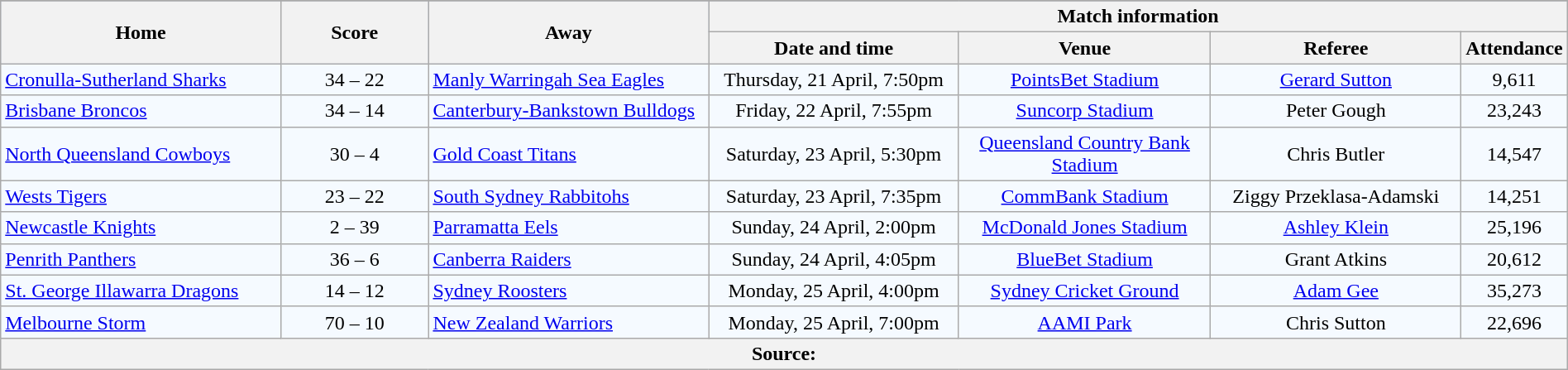<table class="wikitable" style="border-collapse:collapse; text-align:center; width:100%;">
<tr style="background:#c1d8ff;">
</tr>
<tr style="background:#c1d8ff;">
<th rowspan="2" style="width:19%;">Home</th>
<th rowspan="2" style="width:10%;">Score</th>
<th rowspan="2" style="width:19%;">Away</th>
<th colspan="6">Match information</th>
</tr>
<tr style="background:#efefef;">
<th width=17%>Date and time</th>
<th width=17%>Venue</th>
<th width=17%>Referee</th>
<th width=5%>Attendance</th>
</tr>
<tr style="text-align:center; background:#f5faff;">
<td align="left"> <a href='#'>Cronulla-Sutherland Sharks</a></td>
<td>34 – 22</td>
<td align="left"> <a href='#'>Manly Warringah Sea Eagles</a></td>
<td>Thursday, 21 April, 7:50pm</td>
<td><a href='#'>PointsBet Stadium</a></td>
<td><a href='#'>Gerard Sutton</a></td>
<td>9,611</td>
</tr>
<tr style="text-align:center; background:#f5faff;">
<td align="left"> <a href='#'>Brisbane Broncos</a></td>
<td>34 – 14</td>
<td align="left"> <a href='#'>Canterbury-Bankstown Bulldogs</a></td>
<td>Friday, 22 April, 7:55pm</td>
<td><a href='#'>Suncorp Stadium</a></td>
<td>Peter Gough</td>
<td>23,243</td>
</tr>
<tr style="text-align:center; background:#f5faff;">
<td align="left"> <a href='#'>North Queensland Cowboys</a></td>
<td>30 – 4</td>
<td align="left"> <a href='#'>Gold Coast Titans</a></td>
<td>Saturday, 23 April, 5:30pm</td>
<td><a href='#'>Queensland Country Bank Stadium</a></td>
<td>Chris Butler</td>
<td>14,547</td>
</tr>
<tr style="text-align:center; background:#f5faff;">
<td align="left"> <a href='#'>Wests Tigers</a></td>
<td>23 – 22</td>
<td align="left"> <a href='#'>South Sydney Rabbitohs</a></td>
<td>Saturday, 23 April, 7:35pm</td>
<td><a href='#'>CommBank Stadium</a></td>
<td>Ziggy Przeklasa-Adamski</td>
<td>14,251</td>
</tr>
<tr style="text-align:center; background:#f5faff;">
<td align="left"> <a href='#'>Newcastle Knights</a></td>
<td>2 – 39</td>
<td align="left"> <a href='#'>Parramatta Eels</a></td>
<td>Sunday, 24 April, 2:00pm</td>
<td><a href='#'>McDonald Jones Stadium</a></td>
<td><a href='#'>Ashley Klein</a></td>
<td>25,196</td>
</tr>
<tr style="text-align:center; background:#f5faff;">
<td align="left"> <a href='#'>Penrith Panthers</a></td>
<td>36 – 6</td>
<td align="left"> <a href='#'>Canberra Raiders</a></td>
<td>Sunday, 24 April, 4:05pm</td>
<td><a href='#'>BlueBet Stadium</a></td>
<td>Grant Atkins</td>
<td>20,612</td>
</tr>
<tr style="text-align:center; background:#f5faff;">
<td align="left"> <a href='#'>St. George Illawarra Dragons</a></td>
<td>14 – 12</td>
<td align="left"> <a href='#'>Sydney Roosters</a></td>
<td>Monday, 25 April, 4:00pm</td>
<td><a href='#'>Sydney Cricket Ground</a></td>
<td><a href='#'>Adam Gee</a></td>
<td>35,273</td>
</tr>
<tr style="text-align:center; background:#f5faff;">
<td align="left"> <a href='#'>Melbourne Storm</a></td>
<td>70 – 10</td>
<td align="left"> <a href='#'>New Zealand Warriors</a></td>
<td>Monday, 25 April, 7:00pm</td>
<td><a href='#'>AAMI Park</a></td>
<td>Chris Sutton</td>
<td>22,696</td>
</tr>
<tr>
<th colspan="7">Source:</th>
</tr>
</table>
